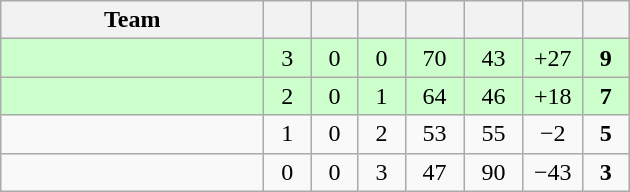<table class="wikitable" style="text-align:center;">
<tr>
<th style="width:10.5em;">Team</th>
<th style="width:1.5em;"></th>
<th style="width:1.5em;"></th>
<th style="width:1.5em;"></th>
<th style="width:2.0em;"></th>
<th style="width:2.0em;"></th>
<th style="width:2.0em;"></th>
<th style="width:1.5em;"></th>
</tr>
<tr bgcolor=#cfc>
<td align="left"></td>
<td>3</td>
<td>0</td>
<td>0</td>
<td>70</td>
<td>43</td>
<td>+27</td>
<td><strong>9</strong></td>
</tr>
<tr bgcolor=#cfc>
<td align="left"></td>
<td>2</td>
<td>0</td>
<td>1</td>
<td>64</td>
<td>46</td>
<td>+18</td>
<td><strong>7</strong></td>
</tr>
<tr>
<td align="left"></td>
<td>1</td>
<td>0</td>
<td>2</td>
<td>53</td>
<td>55</td>
<td>−2</td>
<td><strong>5</strong></td>
</tr>
<tr>
<td align="left"></td>
<td>0</td>
<td>0</td>
<td>3</td>
<td>47</td>
<td>90</td>
<td>−43</td>
<td><strong>3</strong></td>
</tr>
</table>
